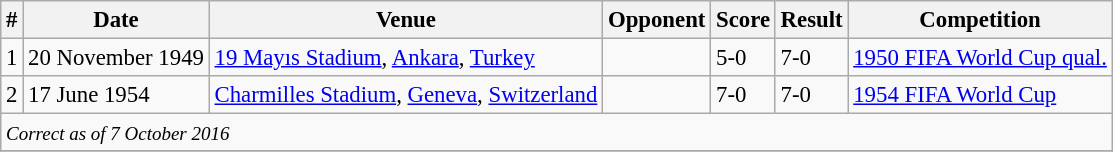<table class="wikitable" style="font-size:95%;">
<tr>
<th>#</th>
<th>Date</th>
<th>Venue</th>
<th>Opponent</th>
<th>Score</th>
<th>Result</th>
<th>Competition</th>
</tr>
<tr>
<td>1</td>
<td>20 November 1949</td>
<td><a href='#'>19 Mayıs Stadium</a>, <a href='#'>Ankara</a>, <a href='#'>Turkey</a></td>
<td></td>
<td>5-0</td>
<td>7-0</td>
<td><a href='#'>1950 FIFA World Cup qual.</a></td>
</tr>
<tr>
<td>2</td>
<td>17 June 1954</td>
<td><a href='#'>Charmilles Stadium</a>, <a href='#'>Geneva</a>, <a href='#'>Switzerland</a></td>
<td></td>
<td>7-0</td>
<td>7-0</td>
<td><a href='#'>1954 FIFA World Cup</a></td>
</tr>
<tr>
<td colspan="12"><small><em>Correct as of 7 October 2016</em></small></td>
</tr>
<tr>
</tr>
</table>
